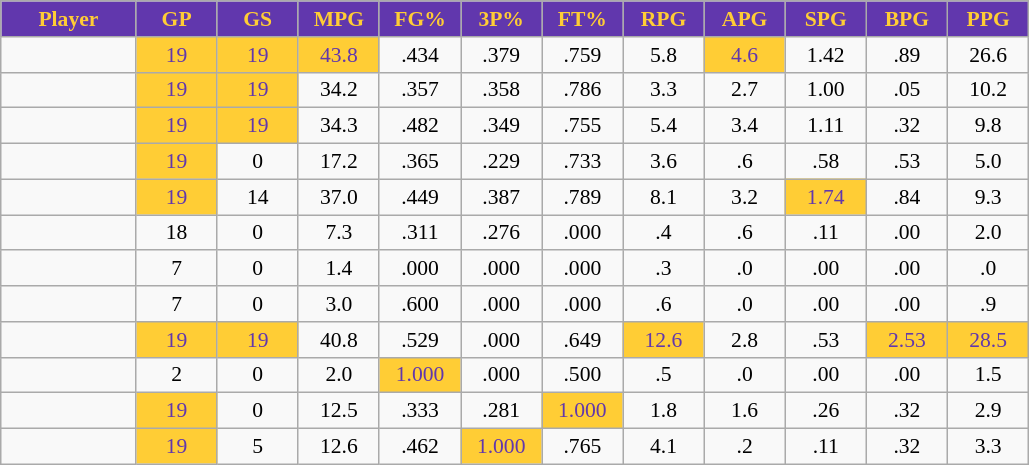<table class="wikitable sortable" style="font-size:90%; text-align:center;">
<tr>
<th style="background:#6137ad;color:#ffcd35;" width="10%">Player</th>
<th style="background:#6137ad;color:#ffcd35;" width="6%">GP</th>
<th style="background:#6137ad;color:#ffcd35;" width="6%">GS</th>
<th style="background:#6137ad;color:#ffcd35;" width="6%">MPG</th>
<th style="background:#6137ad;color:#ffcd35;" width="6%">FG%</th>
<th style="background:#6137ad;color:#ffcd35;" width="6%">3P%</th>
<th style="background:#6137ad;color:#ffcd35;" width="6%">FT%</th>
<th style="background:#6137ad;color:#ffcd35;" width="6%">RPG</th>
<th style="background:#6137ad;color:#ffcd35;" width="6%">APG</th>
<th style="background:#6137ad;color:#ffcd35;" width="6%">SPG</th>
<th style="background:#6137ad;color:#ffcd35;" width="6%">BPG</th>
<th style="background:#6137ad;color:#ffcd35;" width="6%">PPG</th>
</tr>
<tr>
<td></td>
<td style="background:#ffcd35;color:#6137ad;">19</td>
<td style="background:#ffcd35;color:#6137ad;">19</td>
<td style="background:#ffcd35;color:#6137ad;">43.8</td>
<td>.434</td>
<td>.379</td>
<td>.759</td>
<td>5.8</td>
<td style="background:#ffcd35;color:#6137ad;">4.6</td>
<td>1.42</td>
<td>.89</td>
<td>26.6</td>
</tr>
<tr>
<td></td>
<td style="background:#ffcd35;color:#6137ad;">19</td>
<td style="background:#ffcd35;color:#6137ad;">19</td>
<td>34.2</td>
<td>.357</td>
<td>.358</td>
<td>.786</td>
<td>3.3</td>
<td>2.7</td>
<td>1.00</td>
<td>.05</td>
<td>10.2</td>
</tr>
<tr>
<td></td>
<td style="background:#ffcd35;color:#6137ad;">19</td>
<td style="background:#ffcd35;color:#6137ad;">19</td>
<td>34.3</td>
<td>.482</td>
<td>.349</td>
<td>.755</td>
<td>5.4</td>
<td>3.4</td>
<td>1.11</td>
<td>.32</td>
<td>9.8</td>
</tr>
<tr>
<td></td>
<td style="background:#ffcd35;color:#6137ad;">19</td>
<td>0</td>
<td>17.2</td>
<td>.365</td>
<td>.229</td>
<td>.733</td>
<td>3.6</td>
<td>.6</td>
<td>.58</td>
<td>.53</td>
<td>5.0</td>
</tr>
<tr>
<td></td>
<td style="background:#ffcd35;color:#6137ad;">19</td>
<td>14</td>
<td>37.0</td>
<td>.449</td>
<td>.387</td>
<td>.789</td>
<td>8.1</td>
<td>3.2</td>
<td style="background:#ffcd35;color:#6137ad;">1.74</td>
<td>.84</td>
<td>9.3</td>
</tr>
<tr>
<td></td>
<td>18</td>
<td>0</td>
<td>7.3</td>
<td>.311</td>
<td>.276</td>
<td>.000</td>
<td>.4</td>
<td>.6</td>
<td>.11</td>
<td>.00</td>
<td>2.0</td>
</tr>
<tr>
<td></td>
<td>7</td>
<td>0</td>
<td>1.4</td>
<td>.000</td>
<td>.000</td>
<td>.000</td>
<td>.3</td>
<td>.0</td>
<td>.00</td>
<td>.00</td>
<td>.0</td>
</tr>
<tr>
<td></td>
<td>7</td>
<td>0</td>
<td>3.0</td>
<td>.600</td>
<td>.000</td>
<td>.000</td>
<td>.6</td>
<td>.0</td>
<td>.00</td>
<td>.00</td>
<td>.9</td>
</tr>
<tr>
<td></td>
<td style="background:#ffcd35;color:#6137ad;">19</td>
<td style="background:#ffcd35;color:#6137ad;">19</td>
<td>40.8</td>
<td>.529</td>
<td>.000</td>
<td>.649</td>
<td style="background:#ffcd35;color:#6137ad;">12.6</td>
<td>2.8</td>
<td>.53</td>
<td style="background:#ffcd35;color:#6137ad;">2.53</td>
<td style="background:#ffcd35;color:#6137ad;">28.5</td>
</tr>
<tr>
<td></td>
<td>2</td>
<td>0</td>
<td>2.0</td>
<td style="background:#ffcd35;color:#6137ad;">1.000</td>
<td>.000</td>
<td>.500</td>
<td>.5</td>
<td>.0</td>
<td>.00</td>
<td>.00</td>
<td>1.5</td>
</tr>
<tr>
<td></td>
<td style="background:#ffcd35;color:#6137ad;">19</td>
<td>0</td>
<td>12.5</td>
<td>.333</td>
<td>.281</td>
<td style="background:#ffcd35;color:#6137ad;">1.000</td>
<td>1.8</td>
<td>1.6</td>
<td>.26</td>
<td>.32</td>
<td>2.9</td>
</tr>
<tr>
<td></td>
<td style="background:#ffcd35;color:#6137ad;">19</td>
<td>5</td>
<td>12.6</td>
<td>.462</td>
<td style="background:#ffcd35;color:#6137ad;">1.000</td>
<td>.765</td>
<td>4.1</td>
<td>.2</td>
<td>.11</td>
<td>.32</td>
<td>3.3</td>
</tr>
</table>
